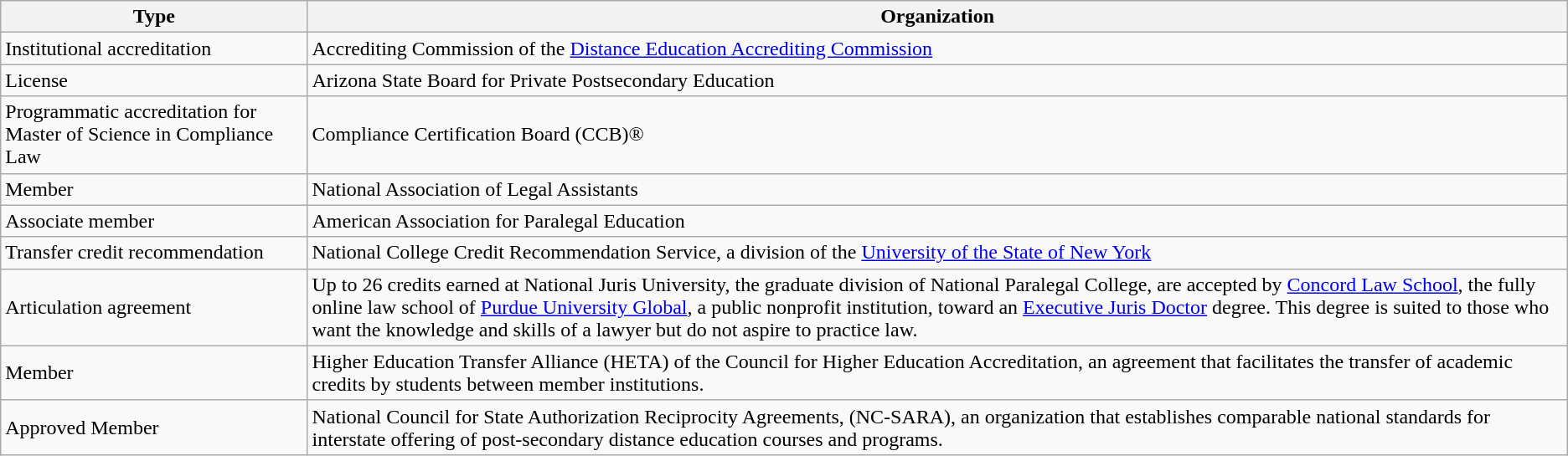<table class="wikitable">
<tr>
<th>Type</th>
<th>Organization</th>
</tr>
<tr>
<td>Institutional accreditation</td>
<td>Accrediting Commission of the <a href='#'>Distance Education Accrediting Commission</a></td>
</tr>
<tr>
<td>License</td>
<td>Arizona State Board for Private Postsecondary Education</td>
</tr>
<tr>
<td>Programmatic accreditation for Master of Science in Compliance Law</td>
<td>Compliance Certification Board (CCB)®</td>
</tr>
<tr>
<td>Member</td>
<td>National Association of Legal Assistants</td>
</tr>
<tr>
<td>Associate member</td>
<td>American Association for Paralegal Education</td>
</tr>
<tr>
<td>Transfer credit recommendation</td>
<td>National College Credit Recommendation Service, a division of the <a href='#'>University of the State of New York</a></td>
</tr>
<tr>
<td>Articulation agreement</td>
<td>Up to 26 credits earned at National Juris University, the graduate division of National Paralegal College, are accepted by <a href='#'>Concord Law School</a>, the fully online law school of <a href='#'>Purdue University Global</a>, a public nonprofit institution, toward an <a href='#'>Executive Juris Doctor</a> degree. This degree is suited to those who want the knowledge and skills of a lawyer but do not aspire to practice law.</td>
</tr>
<tr>
<td>Member</td>
<td>Higher Education Transfer Alliance (HETA) of the Council for Higher Education Accreditation, an agreement that facilitates the transfer of academic credits by students between member institutions.</td>
</tr>
<tr>
<td>Approved Member</td>
<td>National Council for State Authorization Reciprocity Agreements, (NC-SARA), an organization that establishes comparable national standards for interstate offering of post-secondary distance education courses and programs.</td>
</tr>
</table>
